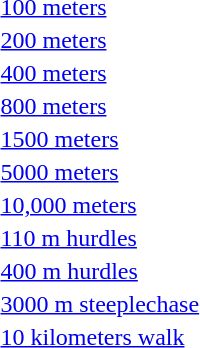<table>
<tr>
</tr>
<tr>
<td><a href='#'>100 meters</a></td>
<td></td>
<td></td>
<td></td>
<td></td>
<td></td>
<td></td>
</tr>
<tr>
<td><a href='#'>200 meters</a></td>
<td></td>
<td></td>
<td></td>
<td></td>
<td></td>
<td></td>
</tr>
<tr>
<td><a href='#'>400 meters</a></td>
<td></td>
<td></td>
<td></td>
<td></td>
<td></td>
<td></td>
</tr>
<tr>
<td><a href='#'>800 meters</a></td>
<td></td>
<td></td>
<td></td>
<td></td>
<td></td>
<td></td>
</tr>
<tr>
<td><a href='#'>1500 meters</a></td>
<td></td>
<td></td>
<td></td>
<td></td>
<td></td>
<td></td>
</tr>
<tr>
<td><a href='#'>5000 meters</a></td>
<td></td>
<td></td>
<td></td>
<td></td>
<td></td>
<td></td>
</tr>
<tr>
<td><a href='#'>10,000 meters</a></td>
<td></td>
<td></td>
<td></td>
<td></td>
<td></td>
<td></td>
</tr>
<tr>
<td><a href='#'>110 m hurdles</a></td>
<td></td>
<td></td>
<td></td>
<td></td>
<td></td>
<td></td>
</tr>
<tr>
<td><a href='#'>400 m hurdles</a></td>
<td></td>
<td></td>
<td></td>
<td></td>
<td></td>
<td></td>
</tr>
<tr>
<td><a href='#'>3000 m steeplechase</a></td>
<td></td>
<td></td>
<td></td>
<td></td>
<td></td>
<td></td>
</tr>
<tr>
<td><a href='#'>10 kilometers walk</a></td>
<td></td>
<td></td>
<td></td>
<td></td>
<td></td>
<td></td>
</tr>
</table>
